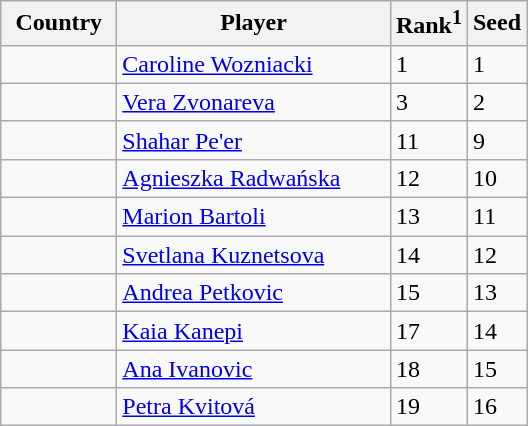<table class="wikitable" border="1">
<tr>
<th width="70">Country</th>
<th width="175">Player</th>
<th>Rank<sup>1</sup></th>
<th>Seed</th>
</tr>
<tr>
<td></td>
<td><a href='#'>Caroline Wozniacki</a></td>
<td>1</td>
<td>1</td>
</tr>
<tr>
<td></td>
<td><a href='#'>Vera Zvonareva</a></td>
<td>3</td>
<td>2</td>
</tr>
<tr>
<td></td>
<td><a href='#'>Shahar Pe'er</a></td>
<td>11</td>
<td>9</td>
</tr>
<tr>
<td></td>
<td><a href='#'>Agnieszka Radwańska</a></td>
<td>12</td>
<td>10</td>
</tr>
<tr>
<td></td>
<td><a href='#'>Marion Bartoli</a></td>
<td>13</td>
<td>11</td>
</tr>
<tr>
<td></td>
<td><a href='#'>Svetlana Kuznetsova</a></td>
<td>14</td>
<td>12</td>
</tr>
<tr>
<td></td>
<td><a href='#'>Andrea Petkovic</a></td>
<td>15</td>
<td>13</td>
</tr>
<tr>
<td></td>
<td><a href='#'>Kaia Kanepi</a></td>
<td>17</td>
<td>14</td>
</tr>
<tr>
<td></td>
<td><a href='#'>Ana Ivanovic</a></td>
<td>18</td>
<td>15</td>
</tr>
<tr>
<td></td>
<td><a href='#'>Petra Kvitová</a></td>
<td>19</td>
<td>16</td>
</tr>
</table>
